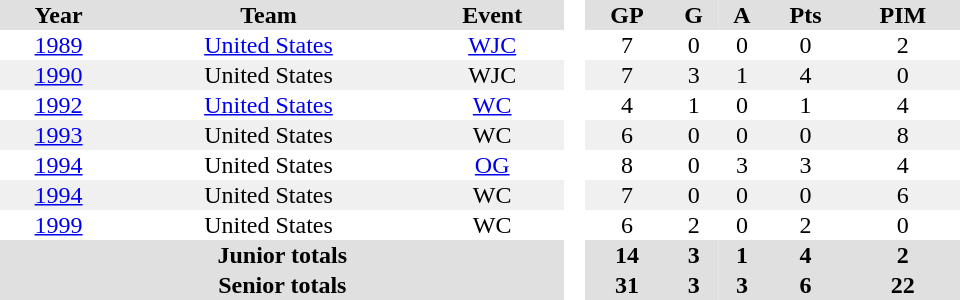<table border="0" cellpadding="1" cellspacing="0" style="text-align:center; width:40em">
<tr ALIGN="center" bgcolor="#e0e0e0">
<th>Year</th>
<th>Team</th>
<th>Event</th>
<th rowspan="99" bgcolor="#ffffff"> </th>
<th>GP</th>
<th>G</th>
<th>A</th>
<th>Pts</th>
<th>PIM</th>
</tr>
<tr>
<td><a href='#'>1989</a></td>
<td><a href='#'>United States</a></td>
<td><a href='#'>WJC</a></td>
<td>7</td>
<td>0</td>
<td>0</td>
<td>0</td>
<td>2</td>
</tr>
<tr bgcolor="#f0f0f0">
<td><a href='#'>1990</a></td>
<td>United States</td>
<td>WJC</td>
<td>7</td>
<td>3</td>
<td>1</td>
<td>4</td>
<td>0</td>
</tr>
<tr>
<td><a href='#'>1992</a></td>
<td><a href='#'>United States</a></td>
<td><a href='#'>WC</a></td>
<td>4</td>
<td>1</td>
<td>0</td>
<td>1</td>
<td>4</td>
</tr>
<tr bgcolor="#f0f0f0">
<td><a href='#'>1993</a></td>
<td>United States</td>
<td>WC</td>
<td>6</td>
<td>0</td>
<td>0</td>
<td>0</td>
<td>8</td>
</tr>
<tr>
<td><a href='#'>1994</a></td>
<td>United States</td>
<td><a href='#'>OG</a></td>
<td>8</td>
<td>0</td>
<td>3</td>
<td>3</td>
<td>4</td>
</tr>
<tr bgcolor="#f0f0f0">
<td><a href='#'>1994</a></td>
<td>United States</td>
<td>WC</td>
<td>7</td>
<td>0</td>
<td>0</td>
<td>0</td>
<td>6</td>
</tr>
<tr>
<td><a href='#'>1999</a></td>
<td>United States</td>
<td>WC</td>
<td>6</td>
<td>2</td>
<td>0</td>
<td>2</td>
<td>0</td>
</tr>
<tr bgcolor="#e0e0e0">
<th colspan="3">Junior totals</th>
<th>14</th>
<th>3</th>
<th>1</th>
<th>4</th>
<th>2</th>
</tr>
<tr bgcolor="#e0e0e0">
<th colspan="3">Senior totals</th>
<th>31</th>
<th>3</th>
<th>3</th>
<th>6</th>
<th>22</th>
</tr>
</table>
